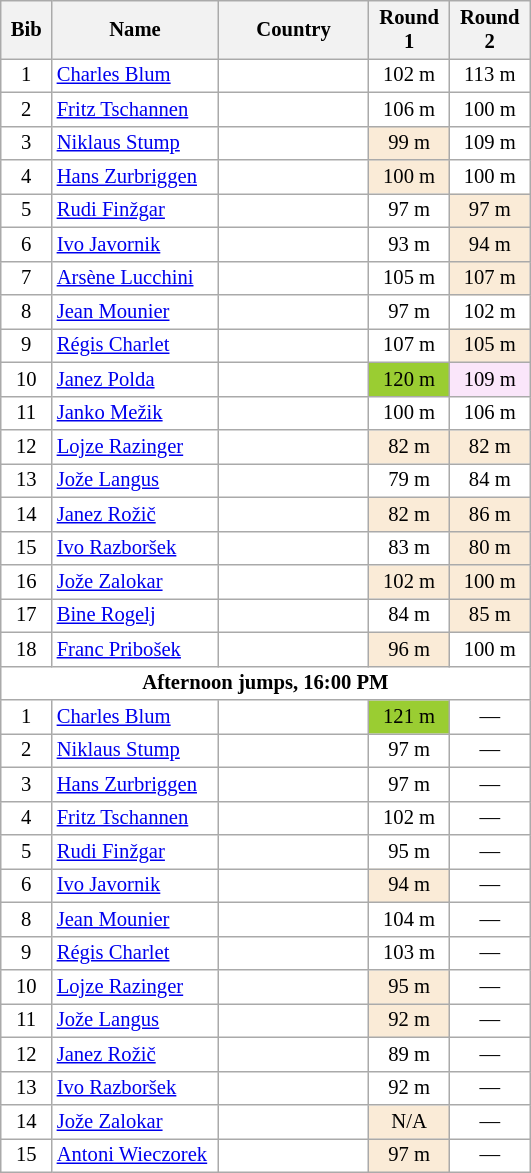<table class="wikitable sortable" style="background:#fff; font-size:86%; width:28%; line-height:16px; border:grey solid 1px; border-collapse:collapse;">
<tr>
<th width="30">Bib</th>
<th width="120">Name</th>
<th width="110">Country</th>
<th width="50">Round 1</th>
<th width="50">Round 2</th>
</tr>
<tr>
<td align=center>1</td>
<td><a href='#'>Charles Blum</a></td>
<td></td>
<td align=center>102 m</td>
<td align=center>113 m</td>
</tr>
<tr>
<td align=center>2</td>
<td><a href='#'>Fritz Tschannen</a></td>
<td></td>
<td align=center>106 m</td>
<td align=center>100 m</td>
</tr>
<tr>
<td align=center>3</td>
<td><a href='#'>Niklaus Stump</a></td>
<td></td>
<td align=center bgcolor=#FAEBD7>99 m</td>
<td align=center>109 m</td>
</tr>
<tr>
<td align=center>4</td>
<td><a href='#'>Hans Zurbriggen</a></td>
<td></td>
<td align=center bgcolor=#FAEBD7>100 m</td>
<td align=center>100 m</td>
</tr>
<tr>
<td align=center>5</td>
<td><a href='#'>Rudi Finžgar</a></td>
<td></td>
<td align=center>97 m</td>
<td align=center bgcolor=#FAEBD7>97 m</td>
</tr>
<tr>
<td align=center>6</td>
<td><a href='#'>Ivo Javornik</a></td>
<td></td>
<td align=center>93 m</td>
<td align=center bgcolor=#FAEBD7>94 m</td>
</tr>
<tr>
<td align=center>7</td>
<td><a href='#'>Arsène Lucchini</a></td>
<td></td>
<td align=center>105 m</td>
<td align=center bgcolor=#FAEBD7>107 m</td>
</tr>
<tr>
<td align=center>8</td>
<td><a href='#'>Jean Mounier</a></td>
<td></td>
<td align=center>97 m</td>
<td align=center>102 m</td>
</tr>
<tr>
<td align=center>9</td>
<td><a href='#'>Régis Charlet</a></td>
<td></td>
<td align=center>107 m</td>
<td align=center bgcolor=#FAEBD7>105 m</td>
</tr>
<tr>
<td align=center>10</td>
<td><a href='#'>Janez Polda</a></td>
<td></td>
<td align=center bgcolor=#9ACD32>120 m</td>
<td align=center bgcolor=#FAE6FA>109 m</td>
</tr>
<tr>
<td align=center>11</td>
<td><a href='#'>Janko Mežik</a></td>
<td></td>
<td align=center>100 m</td>
<td align=center>106 m</td>
</tr>
<tr>
<td align=center>12</td>
<td><a href='#'>Lojze Razinger</a></td>
<td></td>
<td align=center bgcolor=#FAEBD7>82 m</td>
<td align=center bgcolor=#FAEBD7>82 m</td>
</tr>
<tr>
<td align=center>13</td>
<td><a href='#'>Jože Langus</a></td>
<td></td>
<td align=center>79 m</td>
<td align=center>84 m</td>
</tr>
<tr>
<td align=center>14</td>
<td><a href='#'>Janez Rožič</a></td>
<td></td>
<td align=center bgcolor=#FAEBD7>82 m</td>
<td align=center bgcolor=#FAEBD7>86 m</td>
</tr>
<tr>
<td align=center>15</td>
<td><a href='#'>Ivo Razboršek</a></td>
<td></td>
<td align=center>83 m</td>
<td align=center bgcolor=#FAEBD7>80 m</td>
</tr>
<tr>
<td align=center>16</td>
<td><a href='#'>Jože Zalokar</a></td>
<td></td>
<td align=center bgcolor=#FAEBD7>102 m</td>
<td align=center bgcolor=#FAEBD7>100 m</td>
</tr>
<tr>
<td align=center>17</td>
<td><a href='#'>Bine Rogelj</a></td>
<td></td>
<td align=center>84 m</td>
<td align=center bgcolor=#FAEBD7>85 m</td>
</tr>
<tr>
<td align=center>18</td>
<td><a href='#'>Franc Pribošek</a></td>
<td></td>
<td align=center bgcolor=#FAEBD7>96 m</td>
<td align=center>100 m</td>
</tr>
<tr>
<td colspan=7 align=center><strong>Afternoon jumps, 16:00 PM</strong></td>
</tr>
<tr>
<td align=center>1</td>
<td><a href='#'>Charles Blum</a></td>
<td></td>
<td align=center bgcolor=#9ACD32>121 m</td>
<td align=center>—</td>
</tr>
<tr>
<td align=center>2</td>
<td><a href='#'>Niklaus Stump</a></td>
<td></td>
<td align=center>97 m</td>
<td align=center>—</td>
</tr>
<tr>
<td align=center>3</td>
<td><a href='#'>Hans Zurbriggen</a></td>
<td></td>
<td align=center>97 m</td>
<td align=center>—</td>
</tr>
<tr>
<td align=center>4</td>
<td><a href='#'>Fritz Tschannen</a></td>
<td></td>
<td align=center>102 m</td>
<td align=center>—</td>
</tr>
<tr>
<td align=center>5</td>
<td><a href='#'>Rudi Finžgar</a></td>
<td></td>
<td align=center>95 m</td>
<td align=center>—</td>
</tr>
<tr>
<td align=center>6</td>
<td><a href='#'>Ivo Javornik</a></td>
<td></td>
<td align=center bgcolor=#FAEBD7>94 m</td>
<td align=center>—</td>
</tr>
<tr>
<td align=center>8</td>
<td><a href='#'>Jean Mounier</a></td>
<td></td>
<td align=center>104 m</td>
<td align=center>—</td>
</tr>
<tr>
<td align=center>9</td>
<td><a href='#'>Régis Charlet</a></td>
<td></td>
<td align=center>103 m</td>
<td align=center>—</td>
</tr>
<tr>
<td align=center>10</td>
<td><a href='#'>Lojze Razinger</a></td>
<td></td>
<td align=center bgcolor=#FAEBD7>95 m</td>
<td align=center>—</td>
</tr>
<tr>
<td align=center>11</td>
<td><a href='#'>Jože Langus</a></td>
<td></td>
<td align=center bgcolor=#FAEBD7>92 m</td>
<td align=center>—</td>
</tr>
<tr>
<td align=center>12</td>
<td><a href='#'>Janez Rožič</a></td>
<td></td>
<td align=center>89 m</td>
<td align=center>—</td>
</tr>
<tr>
<td align=center>13</td>
<td><a href='#'>Ivo Razboršek</a></td>
<td></td>
<td align=center>92 m</td>
<td align=center>—</td>
</tr>
<tr>
<td align=center>14</td>
<td><a href='#'>Jože Zalokar</a></td>
<td></td>
<td align=center bgcolor=#FAEBD7>N/A</td>
<td align=center>—</td>
</tr>
<tr>
<td align=center>15</td>
<td><a href='#'>Antoni Wieczorek</a></td>
<td></td>
<td align=center bgcolor=#FAEBD7>97 m</td>
<td align=center>—</td>
</tr>
</table>
